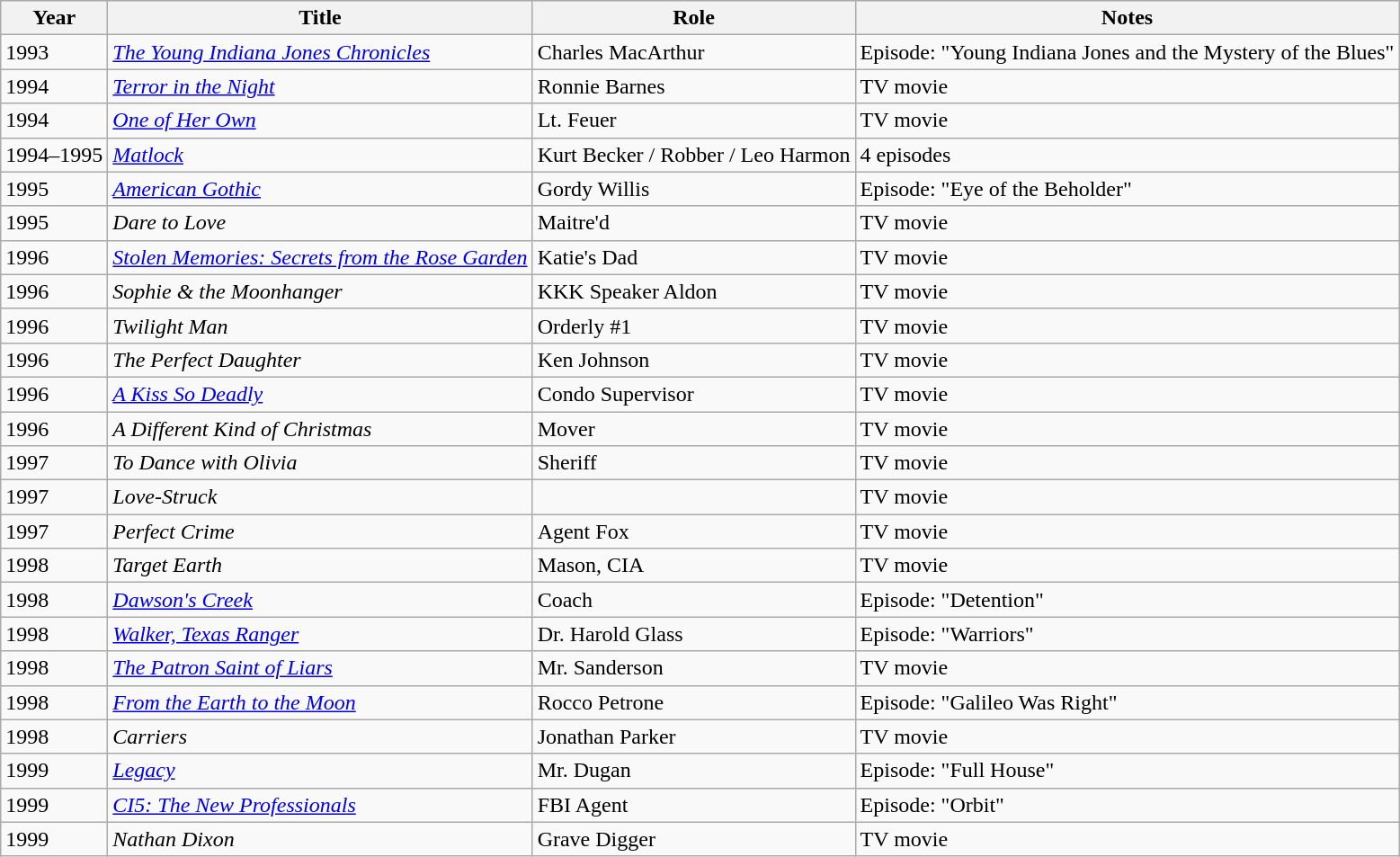<table class="wikitable sortable">
<tr>
<th>Year</th>
<th>Title</th>
<th>Role</th>
<th>Notes</th>
</tr>
<tr>
<td>1993</td>
<td><em><a href='#'>The Young Indiana Jones Chronicles</a></em></td>
<td>Charles MacArthur</td>
<td>Episode: "Young Indiana Jones and the Mystery of the Blues"</td>
</tr>
<tr>
<td>1994</td>
<td><em><a href='#'>Terror in the Night</a></em></td>
<td>Ronnie Barnes</td>
<td>TV movie</td>
</tr>
<tr>
<td>1994</td>
<td><em><a href='#'>One of Her Own</a></em></td>
<td>Lt. Feuer</td>
<td>TV movie</td>
</tr>
<tr>
<td>1994–1995</td>
<td><em><a href='#'>Matlock</a></em></td>
<td>Kurt Becker / Robber / Leo Harmon</td>
<td>4 episodes</td>
</tr>
<tr>
<td>1995</td>
<td><em><a href='#'>American Gothic</a></em></td>
<td>Gordy Willis</td>
<td>Episode: "Eye of the Beholder"</td>
</tr>
<tr>
<td>1995</td>
<td><em>Dare to Love</em></td>
<td>Maitre'd</td>
<td>TV movie</td>
</tr>
<tr>
<td>1996</td>
<td><em><a href='#'>Stolen Memories: Secrets from the Rose Garden</a></em></td>
<td>Katie's Dad</td>
<td>TV movie</td>
</tr>
<tr>
<td>1996</td>
<td><em>Sophie & the Moonhanger</em></td>
<td>KKK Speaker Aldon</td>
<td>TV movie</td>
</tr>
<tr>
<td>1996</td>
<td><em>Twilight Man</em></td>
<td>Orderly #1</td>
<td>TV movie</td>
</tr>
<tr>
<td>1996</td>
<td><em>The Perfect Daughter</em></td>
<td>Ken Johnson</td>
<td>TV movie</td>
</tr>
<tr>
<td>1996</td>
<td><em><a href='#'>A Kiss So Deadly</a></em></td>
<td>Condo Supervisor</td>
<td>TV movie</td>
</tr>
<tr>
<td>1996</td>
<td><em>A Different Kind of Christmas</em></td>
<td>Mover</td>
<td>TV movie</td>
</tr>
<tr>
<td>1997</td>
<td><em>To Dance with Olivia</em></td>
<td>Sheriff</td>
<td>TV movie</td>
</tr>
<tr>
<td>1997</td>
<td><em>Love-Struck</em></td>
<td></td>
<td>TV movie</td>
</tr>
<tr>
<td>1997</td>
<td><em>Perfect Crime</em></td>
<td>Agent Fox</td>
<td>TV movie</td>
</tr>
<tr>
<td>1998</td>
<td><em>Target Earth</em></td>
<td>Mason, CIA</td>
<td>TV movie</td>
</tr>
<tr>
<td>1998</td>
<td><em><a href='#'>Dawson's Creek</a></em></td>
<td>Coach</td>
<td>Episode: "Detention"</td>
</tr>
<tr>
<td>1998</td>
<td><em><a href='#'>Walker, Texas Ranger</a></em></td>
<td>Dr. Harold Glass</td>
<td>Episode: "Warriors"</td>
</tr>
<tr>
<td>1998</td>
<td><em><a href='#'>The Patron Saint of Liars</a></em></td>
<td>Mr. Sanderson</td>
<td>TV movie</td>
</tr>
<tr>
<td>1998</td>
<td><em><a href='#'>From the Earth to the Moon</a></em></td>
<td>Rocco Petrone</td>
<td>Episode: "Galileo Was Right"</td>
</tr>
<tr>
<td>1998</td>
<td><em>Carriers</em></td>
<td>Jonathan Parker</td>
<td>TV movie</td>
</tr>
<tr>
<td>1999</td>
<td><em><a href='#'>Legacy</a></em></td>
<td>Mr. Dugan</td>
<td>Episode: "Full House"</td>
</tr>
<tr>
<td>1999</td>
<td><em><a href='#'>CI5: The New Professionals</a></em></td>
<td>FBI Agent</td>
<td>Episode: "Orbit"</td>
</tr>
<tr>
<td>1999</td>
<td><em>Nathan Dixon</em></td>
<td>Grave Digger</td>
<td>TV movie</td>
</tr>
</table>
